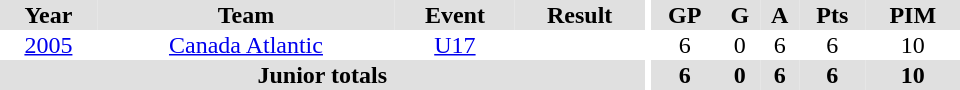<table border="0" cellpadding="1" cellspacing="0" ID="Table3" style="text-align:center; width:40em">
<tr ALIGN="center" bgcolor="#e0e0e0">
<th>Year</th>
<th>Team</th>
<th>Event</th>
<th>Result</th>
<th rowspan="99" bgcolor="#ffffff"></th>
<th>GP</th>
<th>G</th>
<th>A</th>
<th>Pts</th>
<th>PIM</th>
</tr>
<tr>
<td><a href='#'>2005</a></td>
<td><a href='#'>Canada Atlantic</a></td>
<td><a href='#'>U17</a></td>
<td></td>
<td>6</td>
<td>0</td>
<td>6</td>
<td>6</td>
<td>10</td>
</tr>
<tr ALIGN="center" bgcolor="#e0e0e0">
<th colspan=4>Junior totals</th>
<th>6</th>
<th>0</th>
<th>6</th>
<th>6</th>
<th>10</th>
</tr>
</table>
